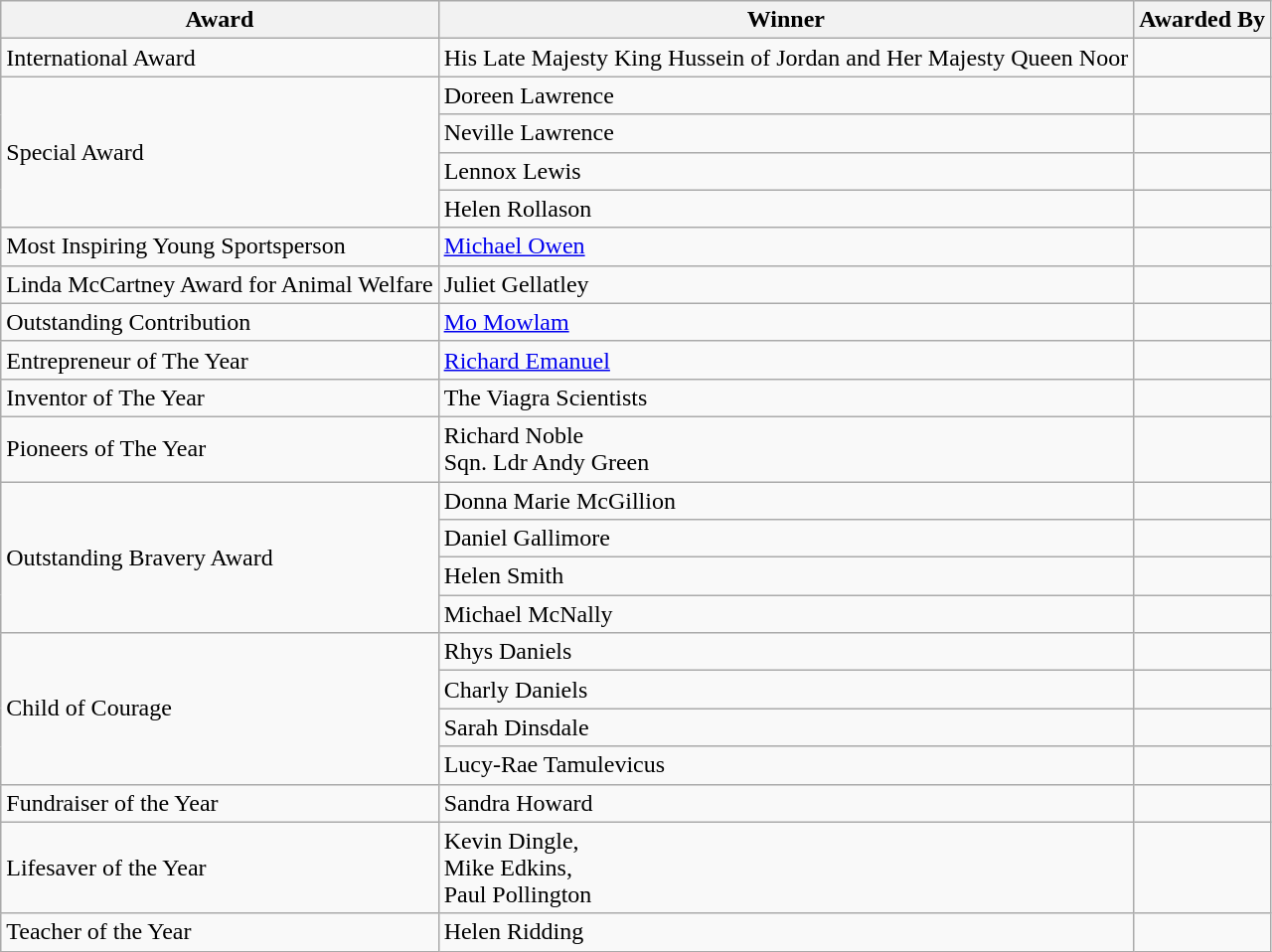<table class="wikitable sortable">
<tr>
<th>Award</th>
<th>Winner</th>
<th>Awarded By</th>
</tr>
<tr>
<td>International Award</td>
<td>His Late Majesty King Hussein of Jordan and Her Majesty Queen Noor</td>
<td></td>
</tr>
<tr>
<td rowspan=4>Special Award</td>
<td>Doreen Lawrence</td>
<td></td>
</tr>
<tr>
<td>Neville Lawrence</td>
<td></td>
</tr>
<tr>
<td>Lennox Lewis</td>
<td></td>
</tr>
<tr>
<td>Helen Rollason</td>
<td></td>
</tr>
<tr>
<td>Most Inspiring Young Sportsperson</td>
<td><a href='#'>Michael Owen</a></td>
<td></td>
</tr>
<tr>
<td>Linda McCartney Award for Animal Welfare</td>
<td>Juliet Gellatley</td>
<td></td>
</tr>
<tr>
<td>Outstanding Contribution</td>
<td><a href='#'>Mo Mowlam</a></td>
<td></td>
</tr>
<tr>
<td>Entrepreneur of The Year</td>
<td><a href='#'>Richard Emanuel</a></td>
<td></td>
</tr>
<tr>
<td>Inventor of The Year</td>
<td>The Viagra Scientists</td>
<td></td>
</tr>
<tr>
<td>Pioneers of The Year</td>
<td>Richard Noble<br>Sqn. Ldr Andy Green</td>
<td></td>
</tr>
<tr>
<td rowspan=4>Outstanding Bravery Award</td>
<td>Donna Marie McGillion</td>
<td></td>
</tr>
<tr>
<td>Daniel Gallimore</td>
<td></td>
</tr>
<tr>
<td>Helen Smith</td>
<td></td>
</tr>
<tr>
<td>Michael McNally</td>
<td></td>
</tr>
<tr>
<td rowspan=4>Child of Courage</td>
<td>Rhys Daniels</td>
<td></td>
</tr>
<tr>
<td>Charly Daniels</td>
<td></td>
</tr>
<tr>
<td>Sarah Dinsdale</td>
<td></td>
</tr>
<tr>
<td>Lucy-Rae Tamulevicus</td>
<td></td>
</tr>
<tr>
<td>Fundraiser of the Year</td>
<td>Sandra Howard</td>
<td></td>
</tr>
<tr>
<td>Lifesaver of the Year</td>
<td>Kevin Dingle,<br>Mike Edkins,<br>Paul Pollington</td>
<td></td>
</tr>
<tr>
<td>Teacher of the Year</td>
<td>Helen Ridding</td>
<td></td>
</tr>
</table>
